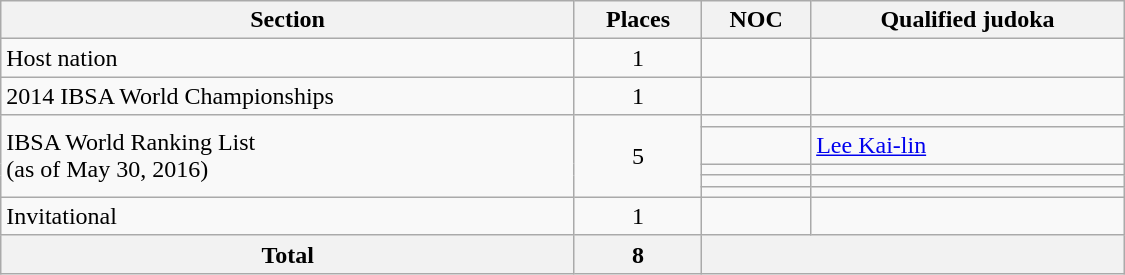<table class="wikitable"  width=750>
<tr>
<th>Section</th>
<th>Places</th>
<th>NOC</th>
<th>Qualified judoka</th>
</tr>
<tr>
<td>Host nation</td>
<td align=center>1</td>
<td></td>
<td></td>
</tr>
<tr>
<td>2014 IBSA World Championships</td>
<td align=center>1</td>
<td></td>
<td></td>
</tr>
<tr>
<td rowspan=5>IBSA World Ranking List<br>(as of May 30, 2016)</td>
<td rowspan=5 align=center>5</td>
<td></td>
<td></td>
</tr>
<tr>
<td></td>
<td><a href='#'>Lee Kai-lin</a></td>
</tr>
<tr>
<td></td>
<td></td>
</tr>
<tr>
<td></td>
<td></td>
</tr>
<tr>
<td></td>
<td></td>
</tr>
<tr>
<td>Invitational</td>
<td align=center>1</td>
<td></td>
<td></td>
</tr>
<tr>
<th>Total</th>
<th>8</th>
<th colspan=2></th>
</tr>
</table>
